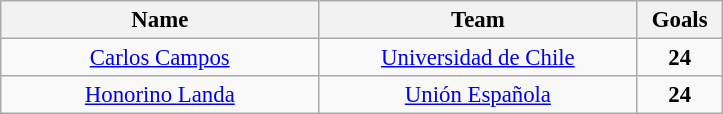<table class="wikitable" style="font-size:95%; text-align:center;">
<tr>
<th width="205">Name</th>
<th width="205">Team</th>
<th width="50">Goals</th>
</tr>
<tr>
<td> <a href='#'>Carlos Campos</a></td>
<td><a href='#'>Universidad de Chile</a></td>
<td><strong>24</strong></td>
</tr>
<tr>
<td> <a href='#'>Honorino Landa</a></td>
<td><a href='#'>Unión Española</a></td>
<td><strong>24</strong></td>
</tr>
</table>
